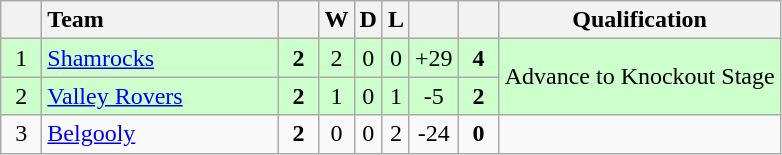<table class="wikitable" style="text-align:center">
<tr>
<th width="20"></th>
<th width="150" style="text-align:left;">Team</th>
<th width="20"></th>
<th>W</th>
<th>D</th>
<th>L</th>
<th width="20"></th>
<th width="20"></th>
<th>Qualification</th>
</tr>
<tr style="background:#ccffcc">
<td>1</td>
<td align="left"> <a href='#'>Shamrocks</a></td>
<td><strong>2</strong></td>
<td>2</td>
<td>0</td>
<td>0</td>
<td>+29</td>
<td><strong>4</strong></td>
<td rowspan="2">Advance to Knockout Stage</td>
</tr>
<tr style="background:#ccffcc">
<td>2</td>
<td align="left"> <a href='#'>Valley Rovers</a></td>
<td><strong>2</strong></td>
<td>1</td>
<td>0</td>
<td>1</td>
<td>-5</td>
<td><strong>2</strong></td>
</tr>
<tr>
<td>3</td>
<td align="left"> <a href='#'>Belgooly</a></td>
<td><strong>2</strong></td>
<td>0</td>
<td>0</td>
<td>2</td>
<td>-24</td>
<td><strong>0</strong></td>
<td></td>
</tr>
</table>
